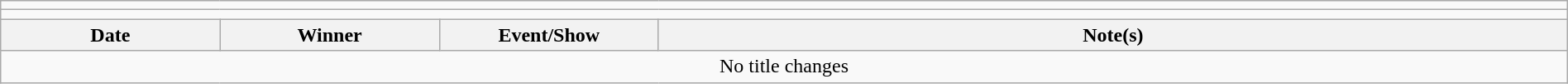<table class="wikitable" style="text-align:center; width:100%;">
<tr>
<td colspan="5"></td>
</tr>
<tr>
<td colspan="5"><strong></strong></td>
</tr>
<tr>
<th width="14%">Date</th>
<th width="14%">Winner</th>
<th width="14%">Event/Show</th>
<th width="58%">Note(s)</th>
</tr>
<tr>
<td colspan="4">No title changes</td>
</tr>
</table>
